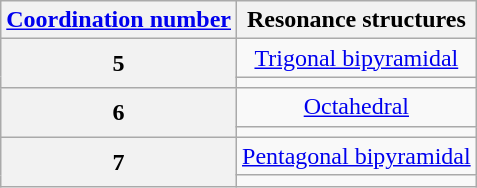<table class="wikitable">
<tr>
<th><a href='#'>Coordination number</a></th>
<th>Resonance structures</th>
</tr>
<tr ---->
<th rowspan="2">5</th>
<td align="center"><a href='#'>Trigonal bipyramidal</a></td>
</tr>
<tr ---->
<td align="center"></td>
</tr>
<tr ---->
<th rowspan="2">6</th>
<td align="center"><a href='#'>Octahedral</a></td>
</tr>
<tr ---->
<td align="center"></td>
</tr>
<tr ---->
<th rowspan="2">7</th>
<td align="center"><a href='#'>Pentagonal bipyramidal</a></td>
</tr>
<tr ---->
<td align="center"></td>
</tr>
</table>
